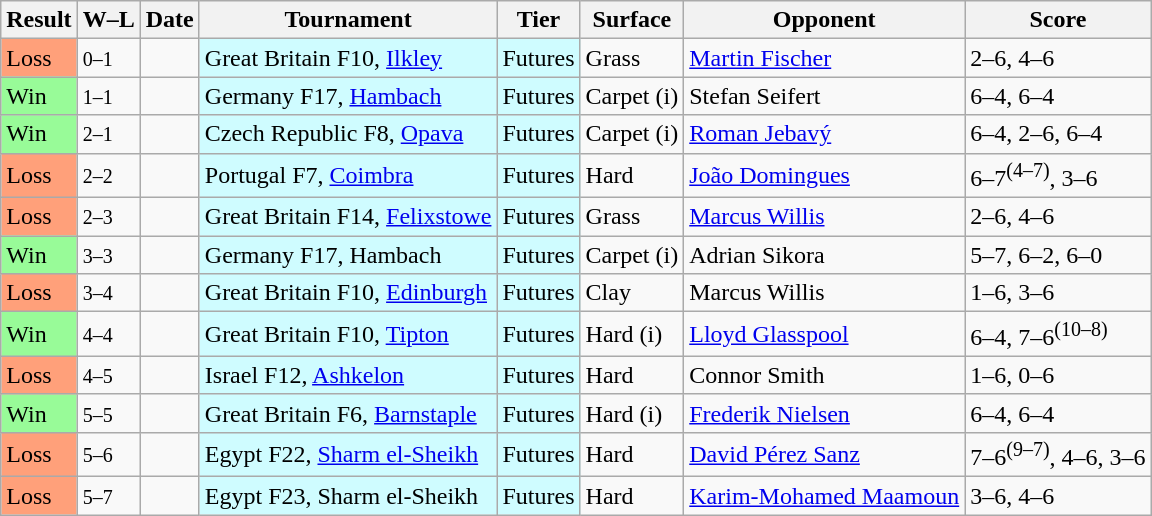<table class="sortable wikitable">
<tr>
<th>Result</th>
<th class="unsortable">W–L</th>
<th>Date</th>
<th>Tournament</th>
<th>Tier</th>
<th>Surface</th>
<th>Opponent</th>
<th class="unsortable">Score</th>
</tr>
<tr>
<td bgcolor=FFA07A>Loss</td>
<td><small>0–1</small></td>
<td></td>
<td style="background:#cffcff;">Great Britain F10, <a href='#'>Ilkley</a></td>
<td style="background:#cffcff;">Futures</td>
<td>Grass</td>
<td> <a href='#'>Martin Fischer</a></td>
<td>2–6, 4–6</td>
</tr>
<tr>
<td bgcolor=98FB98>Win</td>
<td><small>1–1</small></td>
<td></td>
<td style="background:#cffcff;">Germany F17, <a href='#'>Hambach</a></td>
<td style="background:#cffcff;">Futures</td>
<td>Carpet (i)</td>
<td> Stefan Seifert</td>
<td>6–4, 6–4</td>
</tr>
<tr>
<td bgcolor=98FB98>Win</td>
<td><small>2–1</small></td>
<td></td>
<td style="background:#cffcff;">Czech Republic F8, <a href='#'>Opava</a></td>
<td style="background:#cffcff;">Futures</td>
<td>Carpet (i)</td>
<td> <a href='#'>Roman Jebavý</a></td>
<td>6–4, 2–6, 6–4</td>
</tr>
<tr>
<td bgcolor=FFA07A>Loss</td>
<td><small>2–2</small></td>
<td></td>
<td style="background:#cffcff;">Portugal F7, <a href='#'>Coimbra</a></td>
<td style="background:#cffcff;">Futures</td>
<td>Hard</td>
<td> <a href='#'>João Domingues</a></td>
<td>6–7<sup>(4–7)</sup>, 3–6</td>
</tr>
<tr>
<td bgcolor=FFA07A>Loss</td>
<td><small>2–3</small></td>
<td></td>
<td style="background:#cffcff;">Great Britain F14, <a href='#'>Felixstowe</a></td>
<td style="background:#cffcff;">Futures</td>
<td>Grass</td>
<td> <a href='#'>Marcus Willis</a></td>
<td>2–6, 4–6</td>
</tr>
<tr>
<td bgcolor=98FB98>Win</td>
<td><small>3–3</small></td>
<td></td>
<td style="background:#cffcff;">Germany F17, Hambach</td>
<td style="background:#cffcff;">Futures</td>
<td>Carpet (i)</td>
<td> Adrian Sikora</td>
<td>5–7, 6–2, 6–0</td>
</tr>
<tr>
<td bgcolor=FFA07A>Loss</td>
<td><small>3–4</small></td>
<td></td>
<td style="background:#cffcff;">Great Britain F10, <a href='#'>Edinburgh</a></td>
<td style="background:#cffcff;">Futures</td>
<td>Clay</td>
<td> Marcus Willis</td>
<td>1–6, 3–6</td>
</tr>
<tr>
<td bgcolor=98FB98>Win</td>
<td><small>4–4</small></td>
<td></td>
<td style="background:#cffcff;">Great Britain F10, <a href='#'>Tipton</a></td>
<td style="background:#cffcff;">Futures</td>
<td>Hard (i)</td>
<td> <a href='#'>Lloyd Glasspool</a></td>
<td>6–4, 7–6<sup>(10–8)</sup></td>
</tr>
<tr>
<td bgcolor=FFA07A>Loss</td>
<td><small>4–5</small></td>
<td></td>
<td style="background:#cffcff;">Israel F12, <a href='#'>Ashkelon</a></td>
<td style="background:#cffcff;">Futures</td>
<td>Hard</td>
<td> Connor Smith</td>
<td>1–6, 0–6</td>
</tr>
<tr>
<td bgcolor=98FB98>Win</td>
<td><small>5–5</small></td>
<td></td>
<td style="background:#cffcff;">Great Britain F6, <a href='#'>Barnstaple</a></td>
<td style="background:#cffcff;">Futures</td>
<td>Hard (i)</td>
<td> <a href='#'>Frederik Nielsen</a></td>
<td>6–4, 6–4</td>
</tr>
<tr>
<td bgcolor=FFA07A>Loss</td>
<td><small>5–6</small></td>
<td></td>
<td style="background:#cffcff;">Egypt F22, <a href='#'>Sharm el-Sheikh</a></td>
<td style="background:#cffcff;">Futures</td>
<td>Hard</td>
<td> <a href='#'>David Pérez Sanz</a></td>
<td>7–6<sup>(9–7)</sup>, 4–6, 3–6</td>
</tr>
<tr>
<td bgcolor=FFA07A>Loss</td>
<td><small>5–7</small></td>
<td></td>
<td style="background:#cffcff;">Egypt F23, Sharm el-Sheikh</td>
<td style="background:#cffcff;">Futures</td>
<td>Hard</td>
<td> <a href='#'>Karim-Mohamed Maamoun</a></td>
<td>3–6, 4–6</td>
</tr>
</table>
